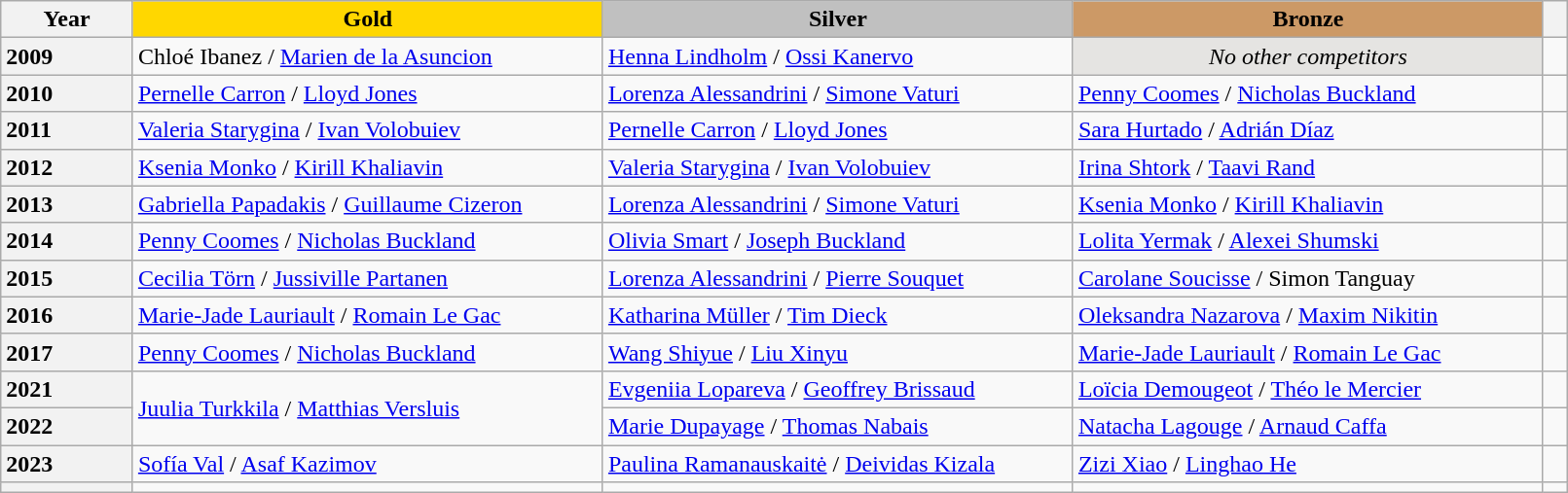<table class="wikitable unsortable" style="text-align:left; width:85%">
<tr>
<th scope="col" style="text-align:center">Year</th>
<td scope="col" style="text-align:center; width:30%; background:gold"><strong>Gold</strong></td>
<td scope="col" style="text-align:center; width:30%; background:silver"><strong>Silver</strong></td>
<td scope="col" style="text-align:center; width:30%; background:#c96"><strong>Bronze</strong></td>
<th scope="col" style="text-align:center"></th>
</tr>
<tr>
<th scope="row" style="text-align:left">2009</th>
<td> Chloé Ibanez / <a href='#'>Marien de la Asuncion</a></td>
<td> <a href='#'>Henna Lindholm</a> / <a href='#'>Ossi Kanervo</a></td>
<td align="center" bgcolor="e5e4e2"><em>No other competitors</em></td>
<td></td>
</tr>
<tr>
<th scope="row" style="text-align:left">2010</th>
<td> <a href='#'>Pernelle Carron</a> / <a href='#'>Lloyd Jones</a></td>
<td> <a href='#'>Lorenza Alessandrini</a> / <a href='#'>Simone Vaturi</a></td>
<td> <a href='#'>Penny Coomes</a> / <a href='#'>Nicholas Buckland</a></td>
<td></td>
</tr>
<tr>
<th scope="row" style="text-align:left">2011</th>
<td> <a href='#'>Valeria Starygina</a> / <a href='#'>Ivan Volobuiev</a></td>
<td> <a href='#'>Pernelle Carron</a> / <a href='#'>Lloyd Jones</a></td>
<td> <a href='#'>Sara Hurtado</a> / <a href='#'>Adrián Díaz</a></td>
<td></td>
</tr>
<tr>
<th scope="row" style="text-align:left">2012</th>
<td> <a href='#'>Ksenia Monko</a> / <a href='#'>Kirill Khaliavin</a></td>
<td> <a href='#'>Valeria Starygina</a> / <a href='#'>Ivan Volobuiev</a></td>
<td> <a href='#'>Irina Shtork</a> / <a href='#'>Taavi Rand</a></td>
<td></td>
</tr>
<tr>
<th scope="row" style="text-align:left">2013</th>
<td> <a href='#'>Gabriella Papadakis</a> / <a href='#'>Guillaume Cizeron</a></td>
<td> <a href='#'>Lorenza Alessandrini</a> / <a href='#'>Simone Vaturi</a></td>
<td> <a href='#'>Ksenia Monko</a> / <a href='#'>Kirill Khaliavin</a></td>
<td></td>
</tr>
<tr>
<th scope="row" style="text-align:left">2014</th>
<td> <a href='#'>Penny Coomes</a> / <a href='#'>Nicholas Buckland</a></td>
<td> <a href='#'>Olivia Smart</a> / <a href='#'>Joseph Buckland</a></td>
<td> <a href='#'>Lolita Yermak</a> / <a href='#'>Alexei Shumski</a></td>
<td></td>
</tr>
<tr>
<th scope="row" style="text-align:left">2015</th>
<td> <a href='#'>Cecilia Törn</a> / <a href='#'>Jussiville Partanen</a></td>
<td> <a href='#'>Lorenza Alessandrini</a> / <a href='#'>Pierre Souquet</a></td>
<td> <a href='#'>Carolane Soucisse</a> / Simon Tanguay</td>
<td></td>
</tr>
<tr>
<th scope="row" style="text-align:left">2016</th>
<td> <a href='#'>Marie-Jade Lauriault</a> / <a href='#'>Romain Le Gac</a></td>
<td> <a href='#'>Katharina Müller</a> / <a href='#'>Tim Dieck</a></td>
<td> <a href='#'>Oleksandra Nazarova</a> / <a href='#'>Maxim Nikitin</a></td>
<td></td>
</tr>
<tr>
<th scope="row" style="text-align:left">2017</th>
<td> <a href='#'>Penny Coomes</a> / <a href='#'>Nicholas Buckland</a></td>
<td> <a href='#'>Wang Shiyue</a> / <a href='#'>Liu Xinyu</a></td>
<td> <a href='#'>Marie-Jade Lauriault</a> / <a href='#'>Romain Le Gac</a></td>
<td></td>
</tr>
<tr>
<th scope="row" style="text-align:left">2021</th>
<td rowspan="2"> <a href='#'>Juulia Turkkila</a> / <a href='#'>Matthias Versluis</a></td>
<td> <a href='#'>Evgeniia Lopareva</a> / <a href='#'>Geoffrey Brissaud</a></td>
<td> <a href='#'>Loïcia Demougeot</a> / <a href='#'>Théo le Mercier</a></td>
<td></td>
</tr>
<tr>
<th scope="row" style="text-align:left">2022</th>
<td> <a href='#'>Marie Dupayage</a> / <a href='#'>Thomas Nabais</a></td>
<td> <a href='#'>Natacha Lagouge</a> / <a href='#'>Arnaud Caffa</a></td>
<td></td>
</tr>
<tr>
<th scope="row" style="text-align:left">2023</th>
<td> <a href='#'>Sofía Val</a> / <a href='#'>Asaf Kazimov</a></td>
<td> <a href='#'>Paulina Ramanauskaitė</a> / <a href='#'>Deividas Kizala</a></td>
<td> <a href='#'>Zizi Xiao</a> / <a href='#'>Linghao He</a></td>
<td></td>
</tr>
<tr>
<th scope="row" style="text-align:left"></th>
<td></td>
<td></td>
<td></td>
<td></td>
</tr>
</table>
